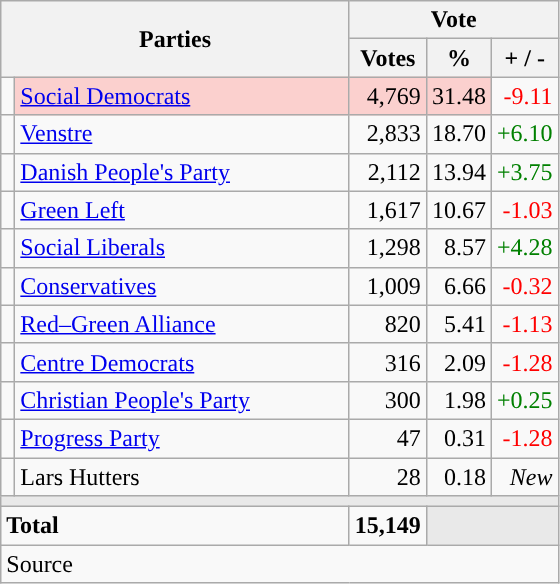<table class="wikitable" style="text-align:right;">
<tr>
<th style="text-align:centre;" rowspan="2" colspan="2" width="225">Parties</th>
<th colspan="3">Vote</th>
</tr>
<tr>
<th width="15">Votes</th>
<th width="15">%</th>
<th width="15">+ / -</th>
</tr>
<tr>
<td width="2" style="color:inherit;background:"></td>
<td bgcolor=#fbd0ce  align="left"><a href='#'>Social Democrats</a></td>
<td bgcolor=#fbd0ce>4,769</td>
<td bgcolor=#fbd0ce>31.48</td>
<td style=color:red;>-9.11</td>
</tr>
<tr>
<td width="2" style="color:inherit;background:"></td>
<td align="left"><a href='#'>Venstre</a></td>
<td>2,833</td>
<td>18.70</td>
<td style=color:green;>+6.10</td>
</tr>
<tr>
<td width="2" style="color:inherit;background:"></td>
<td align="left"><a href='#'>Danish People's Party</a></td>
<td>2,112</td>
<td>13.94</td>
<td style=color:green;>+3.75</td>
</tr>
<tr>
<td width="2" style="color:inherit;background:"></td>
<td align="left"><a href='#'>Green Left</a></td>
<td>1,617</td>
<td>10.67</td>
<td style=color:red;>-1.03</td>
</tr>
<tr>
<td width="2" style="color:inherit;background:"></td>
<td align="left"><a href='#'>Social Liberals</a></td>
<td>1,298</td>
<td>8.57</td>
<td style=color:green;>+4.28</td>
</tr>
<tr>
<td width="2" style="color:inherit;background:"></td>
<td align="left"><a href='#'>Conservatives</a></td>
<td>1,009</td>
<td>6.66</td>
<td style=color:red;>-0.32</td>
</tr>
<tr>
<td width="2" style="color:inherit;background:"></td>
<td align="left"><a href='#'>Red–Green Alliance</a></td>
<td>820</td>
<td>5.41</td>
<td style=color:red;>-1.13</td>
</tr>
<tr>
<td width="2" style="color:inherit;background:"></td>
<td align="left"><a href='#'>Centre Democrats</a></td>
<td>316</td>
<td>2.09</td>
<td style=color:red;>-1.28</td>
</tr>
<tr>
<td width="2" style="color:inherit;background:"></td>
<td align="left"><a href='#'>Christian People's Party</a></td>
<td>300</td>
<td>1.98</td>
<td style=color:green;>+0.25</td>
</tr>
<tr>
<td width="2" style="color:inherit;background:"></td>
<td align="left"><a href='#'>Progress Party</a></td>
<td>47</td>
<td>0.31</td>
<td style=color:red;>-1.28</td>
</tr>
<tr>
<td width="2" style="color:inherit;background:"></td>
<td align="left">Lars Hutters</td>
<td>28</td>
<td>0.18</td>
<td><em>New</em></td>
</tr>
<tr>
<td colspan="7" bgcolor="#E9E9E9"></td>
</tr>
<tr>
<td align="left" colspan="2"><strong>Total</strong></td>
<td><strong>15,149</strong></td>
<td bgcolor="#E9E9E9" colspan="2"></td>
</tr>
<tr>
<td align="left" colspan="6">Source</td>
</tr>
</table>
